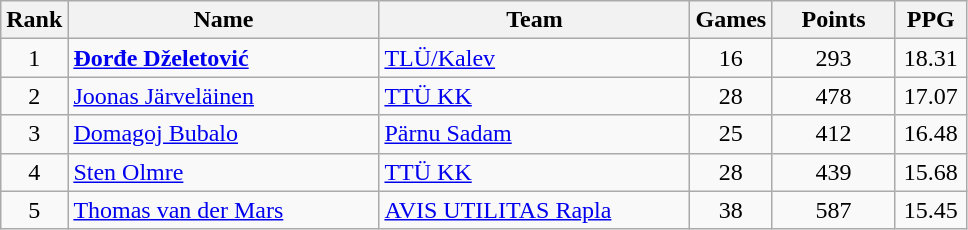<table | class="wikitable sortable" style="text-align: center;">
<tr>
<th>Rank</th>
<th width=200>Name</th>
<th width=200>Team</th>
<th>Games</th>
<th width=75>Points</th>
<th width=40>PPG</th>
</tr>
<tr>
<td>1</td>
<td align=left> <strong><a href='#'>Đorđe Dželetović</a></strong></td>
<td align=left><a href='#'>TLÜ/Kalev</a></td>
<td>16</td>
<td>293</td>
<td>18.31</td>
</tr>
<tr>
<td>2</td>
<td align=left> <a href='#'>Joonas Järveläinen</a></td>
<td align=left><a href='#'>TTÜ KK</a></td>
<td>28</td>
<td>478</td>
<td>17.07</td>
</tr>
<tr>
<td>3</td>
<td align=left> <a href='#'>Domagoj Bubalo</a></td>
<td align=left><a href='#'>Pärnu Sadam</a></td>
<td>25</td>
<td>412</td>
<td>16.48</td>
</tr>
<tr>
<td>4</td>
<td align=left> <a href='#'>Sten Olmre</a></td>
<td align=left><a href='#'>TTÜ KK</a></td>
<td>28</td>
<td>439</td>
<td>15.68</td>
</tr>
<tr>
<td>5</td>
<td align=left> <a href='#'>Thomas van der Mars</a></td>
<td align=left><a href='#'>AVIS UTILITAS Rapla</a></td>
<td>38</td>
<td>587</td>
<td>15.45</td>
</tr>
</table>
